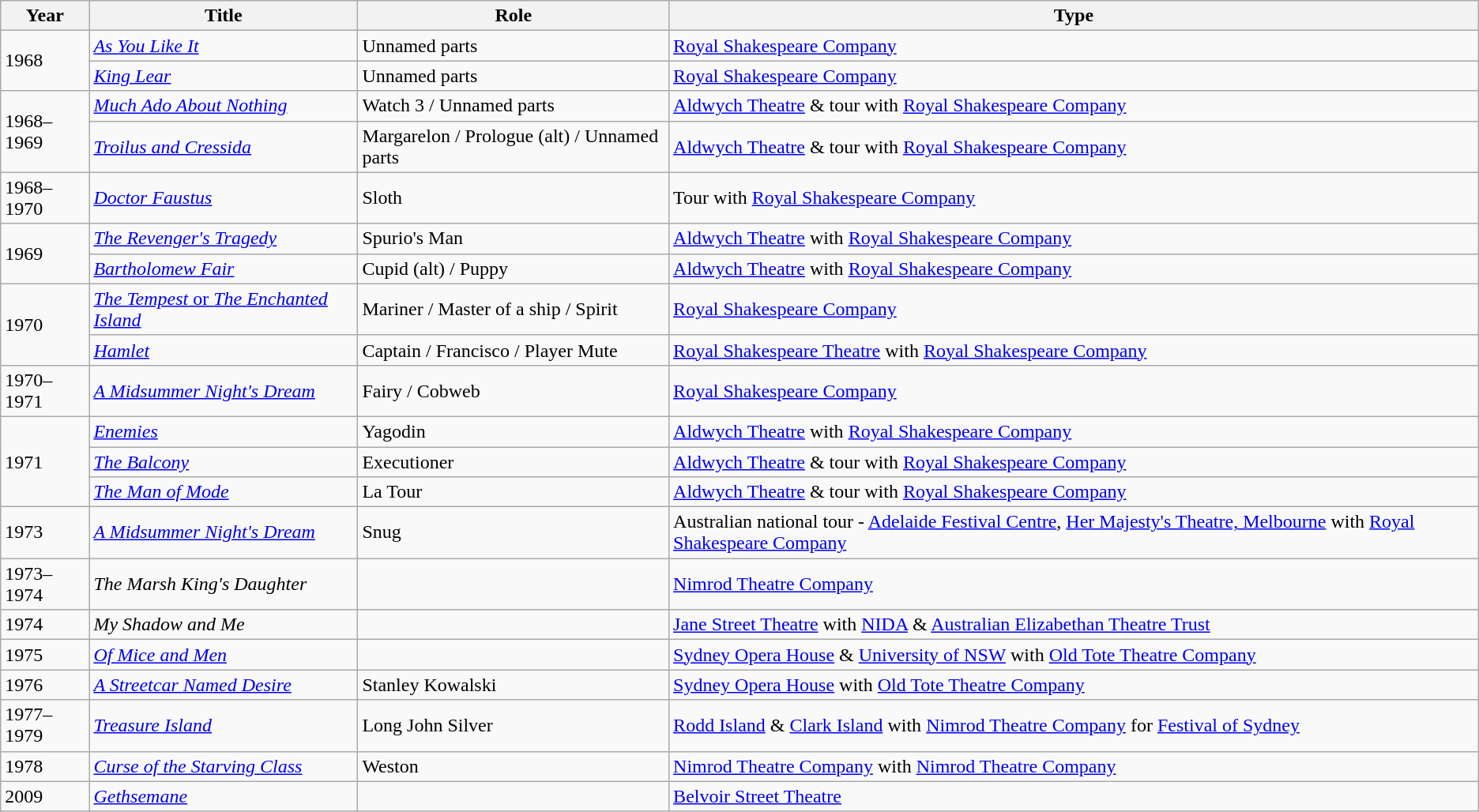<table class="wikitable">
<tr>
<th>Year</th>
<th>Title</th>
<th>Role</th>
<th>Type</th>
</tr>
<tr>
<td rowspan="2">1968</td>
<td><em><a href='#'>As You Like It</a></em></td>
<td>Unnamed parts</td>
<td><a href='#'>Royal Shakespeare Company</a></td>
</tr>
<tr>
<td><em><a href='#'>King Lear</a></em></td>
<td>Unnamed parts</td>
<td><a href='#'>Royal Shakespeare Company</a></td>
</tr>
<tr>
<td rowspan="2">1968–1969</td>
<td><em><a href='#'>Much Ado About Nothing</a></em></td>
<td>Watch 3 / Unnamed parts</td>
<td><a href='#'>Aldwych Theatre</a> & tour with <a href='#'>Royal Shakespeare Company</a></td>
</tr>
<tr>
<td><em><a href='#'>Troilus and Cressida</a></em></td>
<td>Margarelon / Prologue (alt) / Unnamed parts</td>
<td><a href='#'>Aldwych Theatre</a> & tour with <a href='#'>Royal Shakespeare Company</a></td>
</tr>
<tr>
<td>1968–1970</td>
<td><em><a href='#'>Doctor Faustus</a></em></td>
<td>Sloth</td>
<td>Tour with <a href='#'>Royal Shakespeare Company</a></td>
</tr>
<tr>
<td rowspan="2">1969</td>
<td><em><a href='#'>The Revenger's Tragedy</a></em></td>
<td>Spurio's Man</td>
<td><a href='#'>Aldwych Theatre</a> with <a href='#'>Royal Shakespeare Company</a></td>
</tr>
<tr>
<td><em><a href='#'>Bartholomew Fair</a></em></td>
<td>Cupid (alt) / Puppy</td>
<td><a href='#'>Aldwych Theatre</a> with <a href='#'>Royal Shakespeare Company</a></td>
</tr>
<tr>
<td rowspan="2">1970</td>
<td><em><a href='#'>The Tempest</em> or <em>The Enchanted Island</a></em></td>
<td>Mariner / Master of a ship / Spirit</td>
<td><a href='#'>Royal Shakespeare Company</a></td>
</tr>
<tr>
<td><em><a href='#'>Hamlet</a></em></td>
<td>Captain / Francisco / Player Mute</td>
<td><a href='#'>Royal Shakespeare Theatre</a> with <a href='#'>Royal Shakespeare Company</a></td>
</tr>
<tr>
<td>1970–1971</td>
<td><em><a href='#'>A Midsummer Night's Dream</a></em></td>
<td>Fairy / Cobweb</td>
<td><a href='#'>Royal Shakespeare Company</a></td>
</tr>
<tr>
<td rowspan="3">1971</td>
<td><em><a href='#'>Enemies</a></em></td>
<td>Yagodin</td>
<td><a href='#'>Aldwych Theatre</a> with <a href='#'>Royal Shakespeare Company</a></td>
</tr>
<tr>
<td><em><a href='#'>The Balcony</a></em></td>
<td>Executioner</td>
<td><a href='#'>Aldwych Theatre</a> & tour with <a href='#'>Royal Shakespeare Company</a></td>
</tr>
<tr>
<td><em><a href='#'>The Man of Mode</a></em></td>
<td>La Tour</td>
<td><a href='#'>Aldwych Theatre</a> & tour with <a href='#'>Royal Shakespeare Company</a></td>
</tr>
<tr>
<td>1973</td>
<td><em><a href='#'>A Midsummer Night's Dream</a></em></td>
<td>Snug</td>
<td>Australian national tour - <a href='#'>Adelaide Festival Centre</a>, <a href='#'>Her Majesty's Theatre, Melbourne</a> with <a href='#'>Royal Shakespeare Company</a></td>
</tr>
<tr>
<td>1973–1974</td>
<td><em>The Marsh King's Daughter</em></td>
<td></td>
<td><a href='#'>Nimrod Theatre Company</a></td>
</tr>
<tr>
<td>1974</td>
<td><em>My Shadow and Me</em></td>
<td></td>
<td><a href='#'>Jane Street Theatre</a> with <a href='#'>NIDA</a> & <a href='#'>Australian Elizabethan Theatre Trust</a></td>
</tr>
<tr>
<td>1975</td>
<td><em><a href='#'>Of Mice and Men</a></em></td>
<td></td>
<td><a href='#'>Sydney Opera House</a> & <a href='#'>University of NSW</a> with <a href='#'>Old Tote Theatre Company</a></td>
</tr>
<tr>
<td>1976</td>
<td><em><a href='#'>A Streetcar Named Desire</a></em></td>
<td>Stanley Kowalski</td>
<td><a href='#'>Sydney Opera House</a> with <a href='#'>Old Tote Theatre Company</a></td>
</tr>
<tr>
<td>1977–1979</td>
<td><em><a href='#'>Treasure Island</a></em></td>
<td>Long John Silver</td>
<td><a href='#'>Rodd Island</a> & <a href='#'>Clark Island</a> with <a href='#'>Nimrod Theatre Company</a> for <a href='#'>Festival of Sydney</a></td>
</tr>
<tr>
<td>1978</td>
<td><em><a href='#'>Curse of the Starving Class</a></em></td>
<td>Weston</td>
<td><a href='#'>Nimrod Theatre Company</a> with <a href='#'>Nimrod Theatre Company</a></td>
</tr>
<tr>
<td>2009</td>
<td><em><a href='#'>Gethsemane</a></em></td>
<td></td>
<td><a href='#'>Belvoir Street Theatre</a></td>
</tr>
</table>
